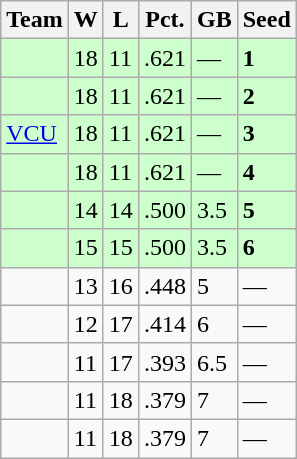<table class=wikitable>
<tr>
<th>Team</th>
<th>W</th>
<th>L</th>
<th>Pct.</th>
<th>GB</th>
<th>Seed</th>
</tr>
<tr bgcolor=ccffcc>
<td></td>
<td>18</td>
<td>11</td>
<td>.621</td>
<td>—</td>
<td><strong>1</strong></td>
</tr>
<tr bgcolor=ccffcc>
<td></td>
<td>18</td>
<td>11</td>
<td>.621</td>
<td>—</td>
<td><strong>2</strong></td>
</tr>
<tr bgcolor=ccffcc>
<td><a href='#'>VCU</a></td>
<td>18</td>
<td>11</td>
<td>.621</td>
<td>—</td>
<td><strong>3</strong></td>
</tr>
<tr bgcolor=ccffcc>
<td></td>
<td>18</td>
<td>11</td>
<td>.621</td>
<td>—</td>
<td><strong>4</strong></td>
</tr>
<tr bgcolor=ccffcc>
<td></td>
<td>14</td>
<td>14</td>
<td>.500</td>
<td>3.5</td>
<td><strong>5</strong></td>
</tr>
<tr bgcolor=ccffcc>
<td></td>
<td>15</td>
<td>15</td>
<td>.500</td>
<td>3.5</td>
<td><strong>6</strong></td>
</tr>
<tr>
<td></td>
<td>13</td>
<td>16</td>
<td>.448</td>
<td>5</td>
<td>—</td>
</tr>
<tr>
<td></td>
<td>12</td>
<td>17</td>
<td>.414</td>
<td>6</td>
<td>—</td>
</tr>
<tr>
<td></td>
<td>11</td>
<td>17</td>
<td>.393</td>
<td>6.5</td>
<td>—</td>
</tr>
<tr>
<td></td>
<td>11</td>
<td>18</td>
<td>.379</td>
<td>7</td>
<td>—</td>
</tr>
<tr>
<td></td>
<td>11</td>
<td>18</td>
<td>.379</td>
<td>7</td>
<td>—</td>
</tr>
</table>
